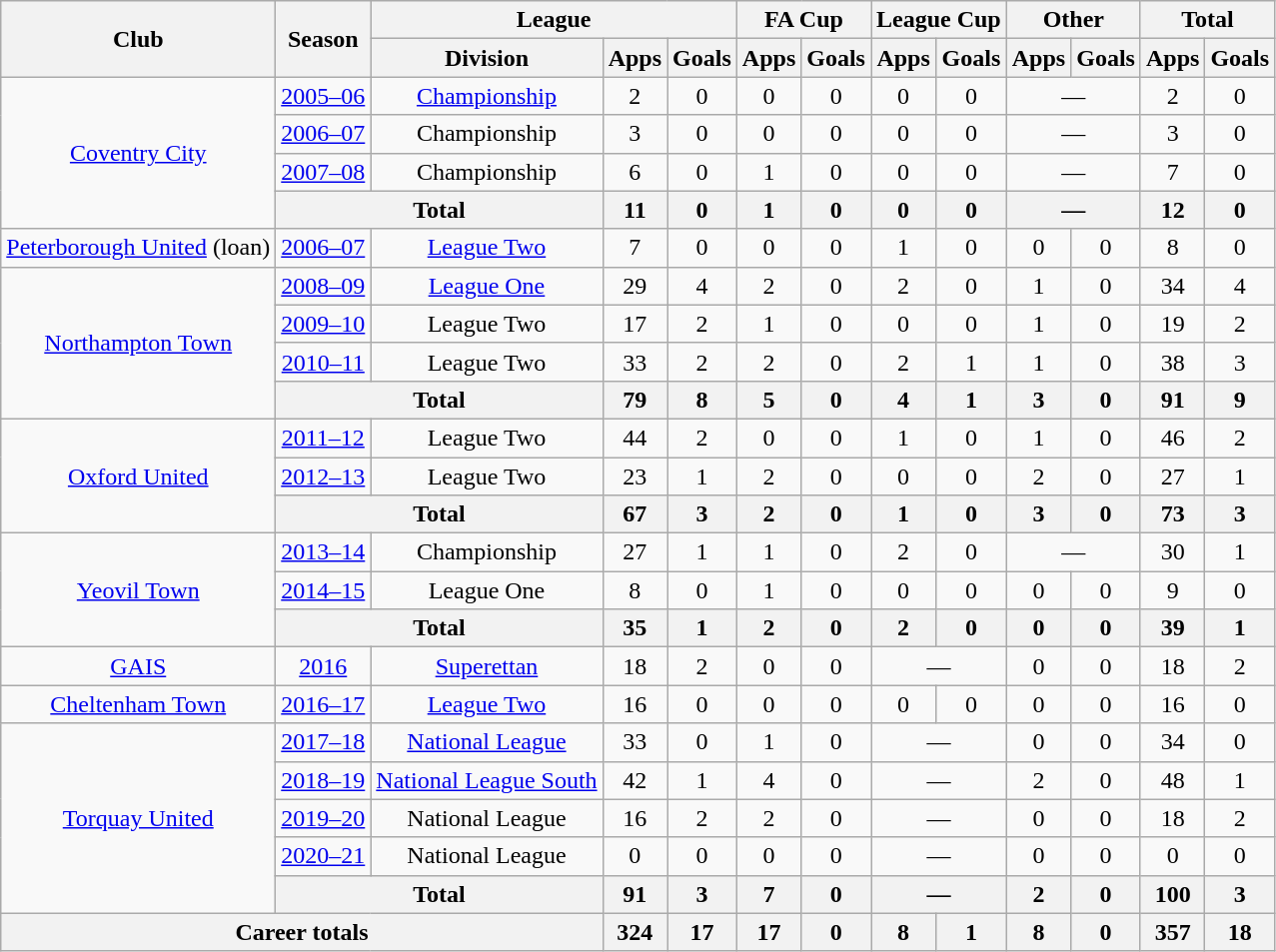<table class="wikitable" style="text-align: center">
<tr>
<th rowspan="2">Club</th>
<th rowspan="2">Season</th>
<th colspan="3">League</th>
<th colspan="2">FA Cup</th>
<th colspan="2">League Cup</th>
<th colspan="2">Other</th>
<th colspan="2">Total</th>
</tr>
<tr>
<th>Division</th>
<th>Apps</th>
<th>Goals</th>
<th>Apps</th>
<th>Goals</th>
<th>Apps</th>
<th>Goals</th>
<th>Apps</th>
<th>Goals</th>
<th>Apps</th>
<th>Goals</th>
</tr>
<tr>
<td rowspan="4"><a href='#'>Coventry City</a></td>
<td><a href='#'>2005–06</a></td>
<td><a href='#'>Championship</a></td>
<td>2</td>
<td>0</td>
<td>0</td>
<td>0</td>
<td>0</td>
<td>0</td>
<td colspan="2">—</td>
<td>2</td>
<td>0</td>
</tr>
<tr>
<td><a href='#'>2006–07</a></td>
<td>Championship</td>
<td>3</td>
<td>0</td>
<td>0</td>
<td>0</td>
<td>0</td>
<td>0</td>
<td colspan="2">—</td>
<td>3</td>
<td>0</td>
</tr>
<tr>
<td><a href='#'>2007–08</a></td>
<td>Championship</td>
<td>6</td>
<td>0</td>
<td>1</td>
<td>0</td>
<td>0</td>
<td>0</td>
<td colspan="2">—</td>
<td>7</td>
<td>0</td>
</tr>
<tr>
<th colspan="2">Total</th>
<th>11</th>
<th>0</th>
<th>1</th>
<th>0</th>
<th>0</th>
<th>0</th>
<th colspan="2">—</th>
<th>12</th>
<th>0</th>
</tr>
<tr>
<td><a href='#'>Peterborough United</a> (loan)</td>
<td><a href='#'>2006–07</a></td>
<td><a href='#'>League Two</a></td>
<td>7</td>
<td>0</td>
<td>0</td>
<td>0</td>
<td>1</td>
<td>0</td>
<td>0</td>
<td>0</td>
<td>8</td>
<td>0</td>
</tr>
<tr>
<td rowspan="4"><a href='#'>Northampton Town</a></td>
<td><a href='#'>2008–09</a></td>
<td><a href='#'>League One</a></td>
<td>29</td>
<td>4</td>
<td>2</td>
<td>0</td>
<td>2</td>
<td>0</td>
<td>1</td>
<td>0</td>
<td>34</td>
<td>4</td>
</tr>
<tr>
<td><a href='#'>2009–10</a></td>
<td>League Two</td>
<td>17</td>
<td>2</td>
<td>1</td>
<td>0</td>
<td>0</td>
<td>0</td>
<td>1</td>
<td>0</td>
<td>19</td>
<td>2</td>
</tr>
<tr>
<td><a href='#'>2010–11</a></td>
<td>League Two</td>
<td>33</td>
<td>2</td>
<td>2</td>
<td>0</td>
<td>2</td>
<td>1</td>
<td>1</td>
<td>0</td>
<td>38</td>
<td>3</td>
</tr>
<tr>
<th colspan="2">Total</th>
<th>79</th>
<th>8</th>
<th>5</th>
<th>0</th>
<th>4</th>
<th>1</th>
<th>3</th>
<th>0</th>
<th>91</th>
<th>9</th>
</tr>
<tr>
<td rowspan="3"><a href='#'>Oxford United</a></td>
<td><a href='#'>2011–12</a></td>
<td>League Two</td>
<td>44</td>
<td>2</td>
<td>0</td>
<td>0</td>
<td>1</td>
<td>0</td>
<td>1</td>
<td>0</td>
<td>46</td>
<td>2</td>
</tr>
<tr>
<td><a href='#'>2012–13</a></td>
<td>League Two</td>
<td>23</td>
<td>1</td>
<td>2</td>
<td>0</td>
<td>0</td>
<td>0</td>
<td>2</td>
<td>0</td>
<td>27</td>
<td>1</td>
</tr>
<tr>
<th colspan="2">Total</th>
<th>67</th>
<th>3</th>
<th>2</th>
<th>0</th>
<th>1</th>
<th>0</th>
<th>3</th>
<th>0</th>
<th>73</th>
<th>3</th>
</tr>
<tr>
<td rowspan="3"><a href='#'>Yeovil Town</a></td>
<td><a href='#'>2013–14</a></td>
<td>Championship</td>
<td>27</td>
<td>1</td>
<td>1</td>
<td>0</td>
<td>2</td>
<td>0</td>
<td colspan="2">—</td>
<td>30</td>
<td>1</td>
</tr>
<tr>
<td><a href='#'>2014–15</a></td>
<td>League One</td>
<td>8</td>
<td>0</td>
<td>1</td>
<td>0</td>
<td>0</td>
<td>0</td>
<td>0</td>
<td>0</td>
<td>9</td>
<td>0</td>
</tr>
<tr>
<th colspan="2">Total</th>
<th>35</th>
<th>1</th>
<th>2</th>
<th>0</th>
<th>2</th>
<th>0</th>
<th>0</th>
<th>0</th>
<th>39</th>
<th>1</th>
</tr>
<tr>
<td><a href='#'>GAIS</a></td>
<td><a href='#'>2016</a></td>
<td><a href='#'>Superettan</a></td>
<td>18</td>
<td>2</td>
<td>0</td>
<td>0</td>
<td colspan="2">—</td>
<td>0</td>
<td>0</td>
<td>18</td>
<td>2</td>
</tr>
<tr>
<td><a href='#'>Cheltenham Town</a></td>
<td><a href='#'>2016–17</a></td>
<td><a href='#'>League Two</a></td>
<td>16</td>
<td>0</td>
<td>0</td>
<td>0</td>
<td>0</td>
<td>0</td>
<td>0</td>
<td>0</td>
<td>16</td>
<td>0</td>
</tr>
<tr>
<td rowspan="5"><a href='#'>Torquay United</a></td>
<td><a href='#'>2017–18</a></td>
<td><a href='#'>National League</a></td>
<td>33</td>
<td>0</td>
<td>1</td>
<td>0</td>
<td colspan="2">—</td>
<td>0</td>
<td>0</td>
<td>34</td>
<td>0</td>
</tr>
<tr>
<td><a href='#'>2018–19</a></td>
<td><a href='#'>National League South</a></td>
<td>42</td>
<td>1</td>
<td>4</td>
<td>0</td>
<td colspan="2">—</td>
<td>2</td>
<td>0</td>
<td>48</td>
<td>1</td>
</tr>
<tr>
<td><a href='#'>2019–20</a></td>
<td>National League</td>
<td>16</td>
<td>2</td>
<td>2</td>
<td>0</td>
<td colspan="2">—</td>
<td>0</td>
<td>0</td>
<td>18</td>
<td>2</td>
</tr>
<tr>
<td><a href='#'>2020–21</a></td>
<td>National League</td>
<td>0</td>
<td>0</td>
<td>0</td>
<td>0</td>
<td colspan="2">—</td>
<td>0</td>
<td>0</td>
<td>0</td>
<td>0</td>
</tr>
<tr>
<th colspan="2">Total</th>
<th>91</th>
<th>3</th>
<th>7</th>
<th>0</th>
<th colspan="2">—</th>
<th>2</th>
<th>0</th>
<th>100</th>
<th>3</th>
</tr>
<tr>
<th colspan=3>Career totals</th>
<th>324</th>
<th>17</th>
<th>17</th>
<th>0</th>
<th>8</th>
<th>1</th>
<th>8</th>
<th>0</th>
<th>357</th>
<th>18</th>
</tr>
</table>
